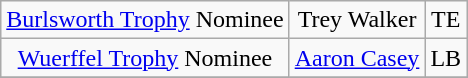<table class="wikitable sortable sortable" style="text-align: center">
<tr>
<td><a href='#'>Burlsworth Trophy</a> Nominee</td>
<td>Trey Walker</td>
<td>TE</td>
</tr>
<tr>
<td><a href='#'>Wuerffel Trophy</a> Nominee</td>
<td><a href='#'>Aaron Casey</a></td>
<td>LB</td>
</tr>
<tr>
</tr>
</table>
